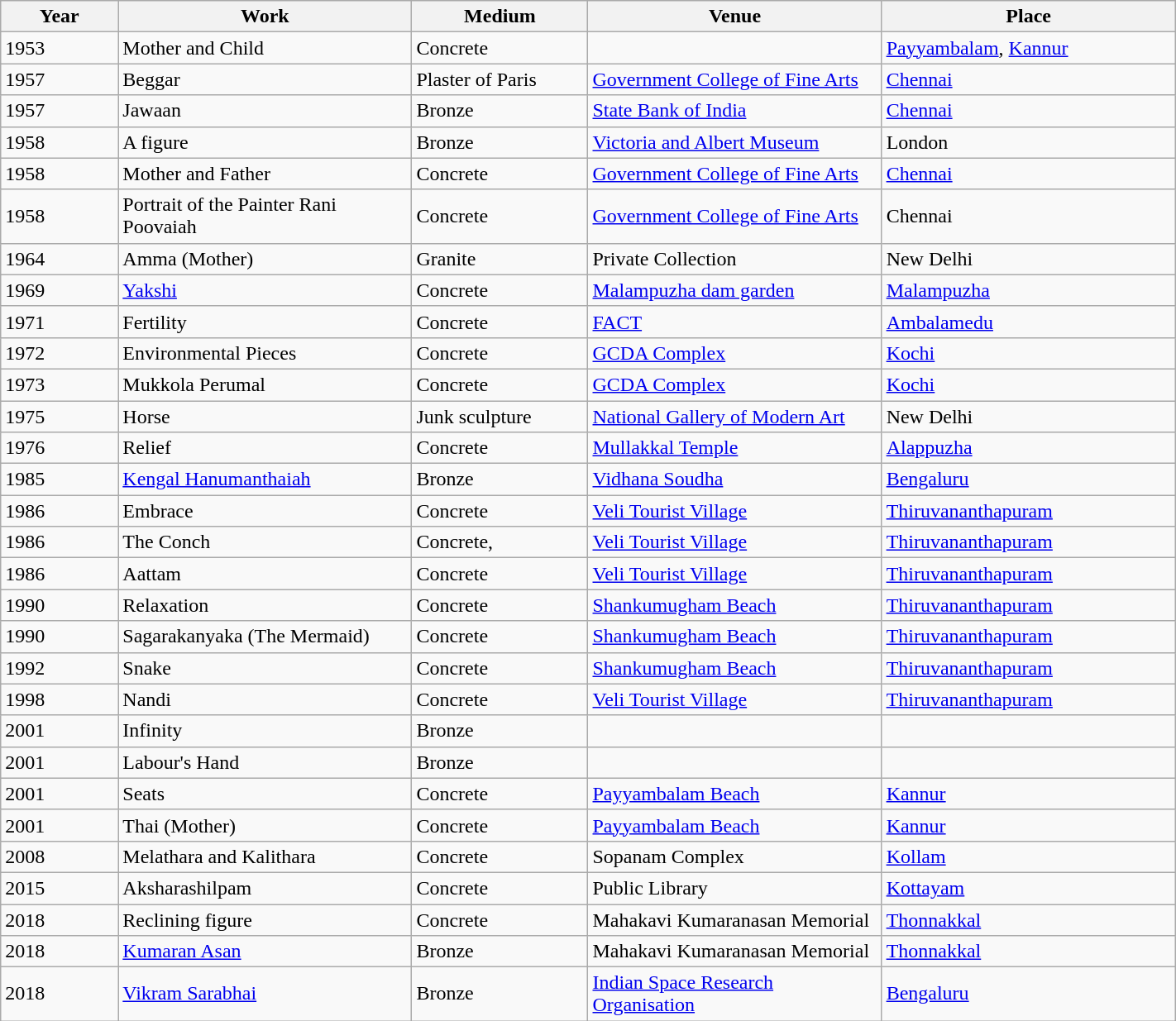<table class="wikitable plainrowheaders sortable" style="width:75%">
<tr>
<th scope="col" style="width:10%">Year</th>
<th scope="col" style="width:25%">Work</th>
<th scope="col" style="width:15%">Medium</th>
<th scope="col" style="width:25%">Venue</th>
<th scope="col" style="width:25%">Place</th>
</tr>
<tr>
<td>1953</td>
<td>Mother and Child</td>
<td>Concrete</td>
<td></td>
<td><a href='#'>Payyambalam</a>, <a href='#'>Kannur</a></td>
</tr>
<tr>
<td>1957</td>
<td>Beggar</td>
<td>Plaster of Paris</td>
<td><a href='#'>Government College of Fine Arts</a></td>
<td><a href='#'>Chennai</a></td>
</tr>
<tr>
<td>1957</td>
<td>Jawaan</td>
<td>Bronze</td>
<td><a href='#'>State Bank of India</a></td>
<td><a href='#'>Chennai</a></td>
</tr>
<tr>
<td>1958</td>
<td>A figure</td>
<td>Bronze</td>
<td><a href='#'>Victoria and Albert Museum</a></td>
<td>London</td>
</tr>
<tr>
<td>1958</td>
<td>Mother and Father</td>
<td>Concrete</td>
<td><a href='#'>Government College of Fine Arts</a></td>
<td><a href='#'>Chennai</a></td>
</tr>
<tr>
<td>1958</td>
<td>Portrait of the Painter Rani Poovaiah</td>
<td>Concrete</td>
<td><a href='#'>Government College of Fine Arts</a></td>
<td>Chennai</td>
</tr>
<tr>
<td>1964</td>
<td>Amma (Mother)</td>
<td>Granite</td>
<td>Private Collection</td>
<td>New Delhi</td>
</tr>
<tr>
<td>1969</td>
<td><a href='#'>Yakshi</a></td>
<td>Concrete</td>
<td><a href='#'>Malampuzha dam garden</a></td>
<td><a href='#'>Malampuzha</a></td>
</tr>
<tr>
<td>1971</td>
<td>Fertility</td>
<td>Concrete</td>
<td><a href='#'>FACT</a></td>
<td><a href='#'>Ambalamedu</a></td>
</tr>
<tr>
<td>1972</td>
<td>Environmental Pieces</td>
<td>Concrete</td>
<td><a href='#'>GCDA Complex</a></td>
<td><a href='#'>Kochi</a></td>
</tr>
<tr>
<td>1973</td>
<td>Mukkola Perumal</td>
<td>Concrete</td>
<td><a href='#'>GCDA Complex</a></td>
<td><a href='#'>Kochi</a></td>
</tr>
<tr>
<td>1975</td>
<td>Horse</td>
<td>Junk sculpture</td>
<td><a href='#'>National Gallery of Modern Art</a></td>
<td>New Delhi</td>
</tr>
<tr>
<td>1976</td>
<td>Relief</td>
<td>Concrete</td>
<td><a href='#'>Mullakkal Temple</a></td>
<td><a href='#'>Alappuzha</a></td>
</tr>
<tr>
<td>1985</td>
<td><a href='#'>Kengal Hanumanthaiah</a></td>
<td>Bronze</td>
<td><a href='#'>Vidhana Soudha</a></td>
<td><a href='#'>Bengaluru</a></td>
</tr>
<tr>
<td>1986</td>
<td>Embrace</td>
<td>Concrete</td>
<td><a href='#'>Veli Tourist Village</a></td>
<td><a href='#'>Thiruvananthapuram</a></td>
</tr>
<tr>
<td>1986</td>
<td>The Conch</td>
<td>Concrete,</td>
<td><a href='#'>Veli Tourist Village</a></td>
<td><a href='#'>Thiruvananthapuram</a></td>
</tr>
<tr>
<td>1986</td>
<td>Aattam</td>
<td>Concrete</td>
<td><a href='#'>Veli Tourist Village</a></td>
<td><a href='#'>Thiruvananthapuram</a></td>
</tr>
<tr>
<td>1990</td>
<td>Relaxation</td>
<td>Concrete</td>
<td><a href='#'>Shankumugham Beach</a></td>
<td><a href='#'>Thiruvananthapuram</a></td>
</tr>
<tr>
<td>1990</td>
<td>Sagarakanyaka (The Mermaid)</td>
<td>Concrete</td>
<td><a href='#'>Shankumugham Beach</a></td>
<td><a href='#'>Thiruvananthapuram</a></td>
</tr>
<tr>
<td>1992</td>
<td>Snake</td>
<td>Concrete</td>
<td><a href='#'>Shankumugham Beach</a></td>
<td><a href='#'>Thiruvananthapuram</a></td>
</tr>
<tr>
<td>1998</td>
<td>Nandi</td>
<td>Concrete</td>
<td><a href='#'>Veli Tourist Village</a></td>
<td><a href='#'>Thiruvananthapuram</a></td>
</tr>
<tr>
<td>2001</td>
<td>Infinity</td>
<td>Bronze</td>
<td></td>
<td></td>
</tr>
<tr>
<td>2001</td>
<td>Labour's Hand</td>
<td>Bronze</td>
<td></td>
<td></td>
</tr>
<tr>
<td>2001</td>
<td>Seats</td>
<td>Concrete</td>
<td><a href='#'>Payyambalam Beach</a></td>
<td><a href='#'>Kannur</a></td>
</tr>
<tr>
<td>2001</td>
<td>Thai (Mother)</td>
<td>Concrete</td>
<td><a href='#'>Payyambalam Beach</a></td>
<td><a href='#'>Kannur</a></td>
</tr>
<tr>
<td>2008</td>
<td>Melathara and Kalithara</td>
<td>Concrete</td>
<td>Sopanam Complex</td>
<td><a href='#'>Kollam</a></td>
</tr>
<tr>
<td>2015</td>
<td>Aksharashilpam</td>
<td>Concrete</td>
<td>Public Library</td>
<td><a href='#'>Kottayam</a></td>
</tr>
<tr>
<td>2018</td>
<td>Reclining figure</td>
<td>Concrete</td>
<td>Mahakavi Kumaranasan Memorial</td>
<td><a href='#'>Thonnakkal</a></td>
</tr>
<tr>
<td>2018</td>
<td><a href='#'>Kumaran Asan</a></td>
<td>Bronze</td>
<td>Mahakavi Kumaranasan Memorial</td>
<td><a href='#'>Thonnakkal</a></td>
</tr>
<tr>
<td>2018</td>
<td><a href='#'>Vikram Sarabhai</a></td>
<td>Bronze</td>
<td><a href='#'>Indian Space Research Organisation</a></td>
<td><a href='#'>Bengaluru</a></td>
</tr>
</table>
